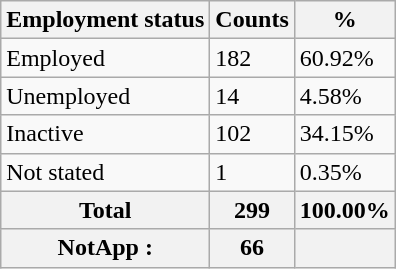<table class="wikitable sortable">
<tr>
<th>Employment status</th>
<th>Counts</th>
<th>%</th>
</tr>
<tr>
<td>Employed</td>
<td>182</td>
<td>60.92%</td>
</tr>
<tr>
<td>Unemployed</td>
<td>14</td>
<td>4.58%</td>
</tr>
<tr>
<td>Inactive</td>
<td>102</td>
<td>34.15%</td>
</tr>
<tr>
<td>Not stated</td>
<td>1</td>
<td>0.35%</td>
</tr>
<tr>
<th>Total</th>
<th>299</th>
<th>100.00%</th>
</tr>
<tr>
<th>NotApp :</th>
<th>66</th>
<th></th>
</tr>
</table>
